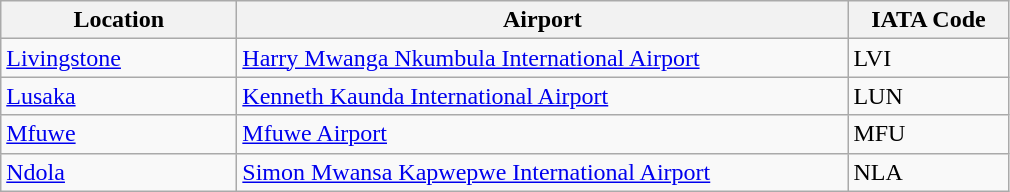<table class="wikitable">
<tr>
<th scope="col" style="width:150px;"><strong>Location</strong></th>
<th scope="col" style="width:400px;"><strong>Airport</strong></th>
<th scope="col" style="width:100px;"><strong>IATA Code</strong></th>
</tr>
<tr>
<td><a href='#'>Livingstone</a></td>
<td><a href='#'>Harry Mwanga Nkumbula International Airport</a></td>
<td>LVI</td>
</tr>
<tr>
<td><a href='#'>Lusaka</a></td>
<td><a href='#'>Kenneth Kaunda International Airport</a></td>
<td>LUN</td>
</tr>
<tr>
<td><a href='#'>Mfuwe</a></td>
<td><a href='#'>Mfuwe Airport</a></td>
<td>MFU</td>
</tr>
<tr>
<td><a href='#'>Ndola</a></td>
<td><a href='#'>Simon Mwansa Kapwepwe International Airport</a></td>
<td>NLA</td>
</tr>
</table>
